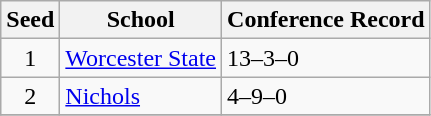<table class="wikitable">
<tr>
<th>Seed</th>
<th>School</th>
<th>Conference Record</th>
</tr>
<tr>
<td align=center>1</td>
<td><a href='#'>Worcester State</a></td>
<td>13–3–0</td>
</tr>
<tr>
<td align=center>2</td>
<td><a href='#'>Nichols</a></td>
<td>4–9–0</td>
</tr>
<tr>
</tr>
</table>
